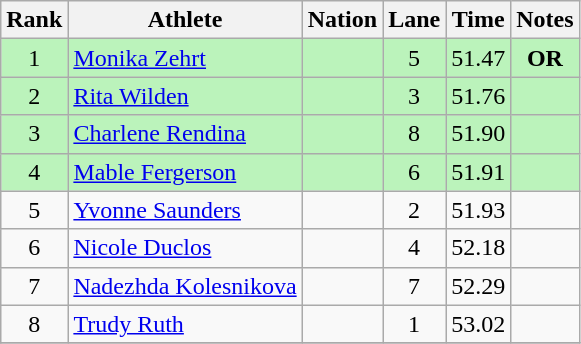<table class="wikitable sortable" style="text-align:center">
<tr>
<th>Rank</th>
<th>Athlete</th>
<th>Nation</th>
<th>Lane</th>
<th>Time</th>
<th>Notes</th>
</tr>
<tr bgcolor=bbf3bb>
<td>1</td>
<td align=left><a href='#'>Monika Zehrt</a></td>
<td align=left></td>
<td>5</td>
<td>51.47</td>
<td><strong>OR</strong></td>
</tr>
<tr bgcolor=bbf3bb>
<td>2</td>
<td align=left><a href='#'>Rita Wilden</a></td>
<td align=left></td>
<td>3</td>
<td>51.76</td>
<td></td>
</tr>
<tr bgcolor=bbf3bb>
<td>3</td>
<td align=left><a href='#'>Charlene Rendina</a></td>
<td align=left></td>
<td>8</td>
<td>51.90</td>
<td></td>
</tr>
<tr bgcolor=bbf3bb>
<td>4</td>
<td align=left><a href='#'>Mable Fergerson</a></td>
<td align=left></td>
<td>6</td>
<td>51.91</td>
<td></td>
</tr>
<tr>
<td>5</td>
<td align=left><a href='#'>Yvonne Saunders</a></td>
<td align=left></td>
<td>2</td>
<td>51.93</td>
<td></td>
</tr>
<tr>
<td>6</td>
<td align=left><a href='#'>Nicole Duclos</a></td>
<td align=left></td>
<td>4</td>
<td>52.18</td>
<td></td>
</tr>
<tr>
<td>7</td>
<td align=left><a href='#'>Nadezhda Kolesnikova</a></td>
<td align=left></td>
<td>7</td>
<td>52.29</td>
<td></td>
</tr>
<tr>
<td>8</td>
<td align=left><a href='#'>Trudy Ruth</a></td>
<td align=left></td>
<td>1</td>
<td>53.02</td>
<td></td>
</tr>
<tr>
</tr>
</table>
